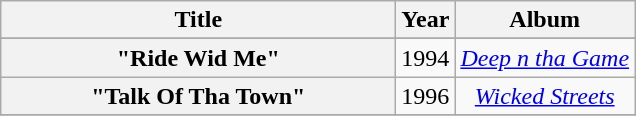<table class="wikitable plainrowheaders" style="text-align:center;">
<tr>
<th scope="col" rowspan="1" style="width:16em;">Title</th>
<th scope="col" rowspan="1">Year</th>
<th scope="col" rowspan="1">Album</th>
</tr>
<tr>
</tr>
<tr>
<th scope="row">"Ride Wid Me"</th>
<td>1994</td>
<td><em><a href='#'>Deep n tha Game</a></em></td>
</tr>
<tr>
<th scope="row">"Talk Of Tha Town"</th>
<td>1996</td>
<td><em><a href='#'>Wicked Streets</a></em></td>
</tr>
<tr>
</tr>
</table>
